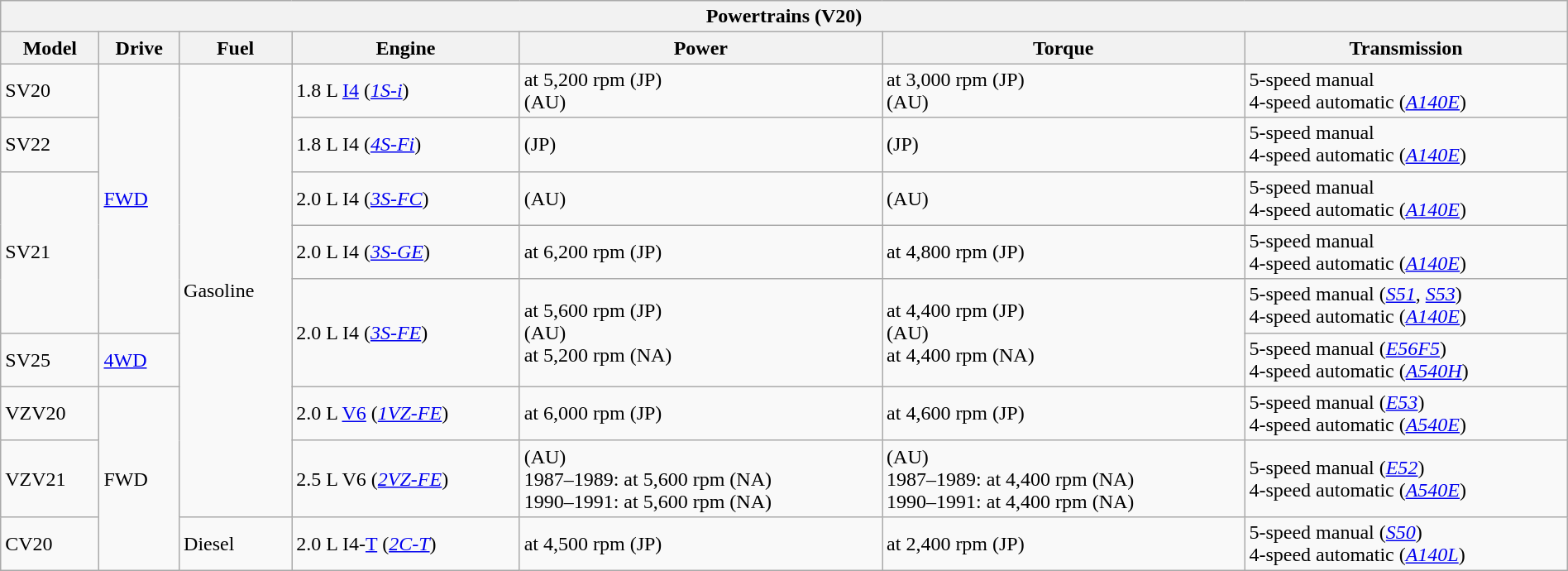<table class = "wikitable" width = "100%">
<tr>
<th colspan = "7">Powertrains (V20)</th>
</tr>
<tr>
<th>Model</th>
<th>Drive</th>
<th>Fuel</th>
<th>Engine</th>
<th>Power</th>
<th>Torque</th>
<th>Transmission</th>
</tr>
<tr>
<td>SV20</td>
<td rowspan = "5"><a href='#'>FWD</a></td>
<td rowspan = "8">Gasoline</td>
<td>1.8 L <a href='#'>I4</a> (<em><a href='#'>1S-i</a></em>)</td>
<td> at 5,200 rpm (JP)<br> (AU)</td>
<td> at 3,000 rpm (JP)<br> (AU)</td>
<td>5-speed manual<br>4-speed automatic (<em><a href='#'>A140E</a></em>)</td>
</tr>
<tr>
<td>SV22</td>
<td>1.8 L I4 (<em><a href='#'>4S-Fi</a></em>)</td>
<td> (JP)</td>
<td> (JP)</td>
<td>5-speed manual<br>4-speed automatic (<em><a href='#'>A140E</a></em>)</td>
</tr>
<tr>
<td rowspan = "3">SV21</td>
<td>2.0 L I4 (<em><a href='#'>3S-FC</a></em>)</td>
<td> (AU)</td>
<td> (AU)</td>
<td>5-speed manual<br>4-speed automatic (<em><a href='#'>A140E</a></em>)</td>
</tr>
<tr>
<td>2.0 L I4 (<em><a href='#'>3S-GE</a></em>)</td>
<td> at 6,200 rpm (JP)</td>
<td> at 4,800 rpm (JP)</td>
<td>5-speed manual<br>4-speed automatic (<em><a href='#'>A140E</a></em>)</td>
</tr>
<tr>
<td rowspan = "2">2.0 L I4 (<em><a href='#'>3S-FE</a></em>)</td>
<td rowspan = "2"> at 5,600 rpm (JP)<br> (AU)<br> at 5,200 rpm (NA)</td>
<td rowspan = "2"> at 4,400 rpm (JP)<br> (AU)<br> at 4,400 rpm (NA)</td>
<td>5-speed manual (<em><a href='#'>S51</a></em>, <em><a href='#'>S53</a></em>)<br>4-speed automatic (<em><a href='#'>A140E</a></em>)</td>
</tr>
<tr>
<td>SV25</td>
<td><a href='#'>4WD</a></td>
<td>5-speed manual (<em><a href='#'>E56F5</a></em>)<br>4-speed automatic (<em><a href='#'>A540H</a></em>)</td>
</tr>
<tr>
<td>VZV20</td>
<td rowspan = "3">FWD</td>
<td>2.0 L <a href='#'>V6</a> (<em><a href='#'>1VZ-FE</a></em>)</td>
<td> at 6,000 rpm (JP)</td>
<td> at 4,600 rpm (JP)</td>
<td>5-speed manual (<em><a href='#'>E53</a></em>)<br>4-speed automatic (<em><a href='#'>A540E</a></em>)</td>
</tr>
<tr>
<td>VZV21</td>
<td>2.5 L V6 (<em><a href='#'>2VZ-FE</a></em>)</td>
<td> (AU)<br>1987–1989:  at 5,600 rpm (NA)<br>1990–1991:  at 5,600 rpm (NA)</td>
<td> (AU)<br>1987–1989:  at 4,400 rpm (NA)<br>1990–1991:  at 4,400 rpm (NA)</td>
<td>5-speed manual (<em><a href='#'>E52</a></em>)<br>4-speed automatic (<em><a href='#'>A540E</a></em>)</td>
</tr>
<tr>
<td>CV20</td>
<td>Diesel</td>
<td>2.0 L I4-<a href='#'>T</a> (<em><a href='#'>2C-T</a></em>)</td>
<td> at 4,500 rpm (JP)</td>
<td> at 2,400 rpm (JP)</td>
<td>5-speed manual (<em><a href='#'>S50</a></em>)<br>4-speed automatic (<em><a href='#'>A140L</a></em>)</td>
</tr>
</table>
